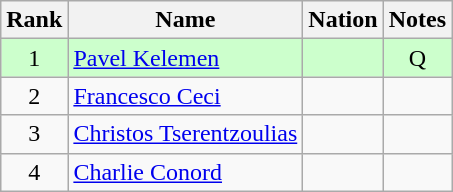<table class="wikitable sortable" style="text-align:center">
<tr>
<th>Rank</th>
<th>Name</th>
<th>Nation</th>
<th>Notes</th>
</tr>
<tr bgcolor=ccffcc>
<td>1</td>
<td align=left><a href='#'>Pavel Kelemen</a></td>
<td align=left></td>
<td>Q</td>
</tr>
<tr>
<td>2</td>
<td align=left><a href='#'>Francesco Ceci</a></td>
<td align=left></td>
<td></td>
</tr>
<tr>
<td>3</td>
<td align=left><a href='#'>Christos Tserentzoulias</a></td>
<td align=left></td>
<td></td>
</tr>
<tr>
<td>4</td>
<td align=left><a href='#'>Charlie Conord</a></td>
<td align=left></td>
<td></td>
</tr>
</table>
